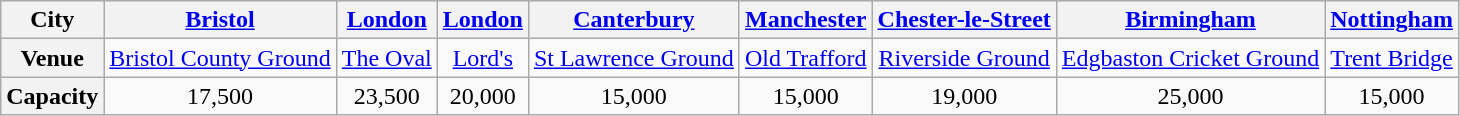<table class="wikitable" style="text-align:center;">
<tr>
<th>City</th>
<th><a href='#'>Bristol</a></th>
<th><a href='#'>London</a></th>
<th><a href='#'>London</a></th>
<th><a href='#'>Canterbury</a></th>
<th><a href='#'>Manchester</a></th>
<th><a href='#'>Chester-le-Street</a></th>
<th><a href='#'>Birmingham</a></th>
<th><a href='#'>Nottingham</a></th>
</tr>
<tr>
<th>Venue</th>
<td><a href='#'>Bristol County Ground</a></td>
<td><a href='#'>The Oval</a></td>
<td><a href='#'>Lord's</a></td>
<td><a href='#'>St Lawrence Ground</a></td>
<td><a href='#'>Old Trafford</a></td>
<td><a href='#'>Riverside Ground</a></td>
<td><a href='#'>Edgbaston Cricket Ground</a></td>
<td><a href='#'>Trent Bridge</a></td>
</tr>
<tr>
<th>Capacity</th>
<td>17,500</td>
<td>23,500</td>
<td>20,000</td>
<td>15,000</td>
<td>15,000</td>
<td>19,000</td>
<td>25,000</td>
<td>15,000</td>
</tr>
</table>
